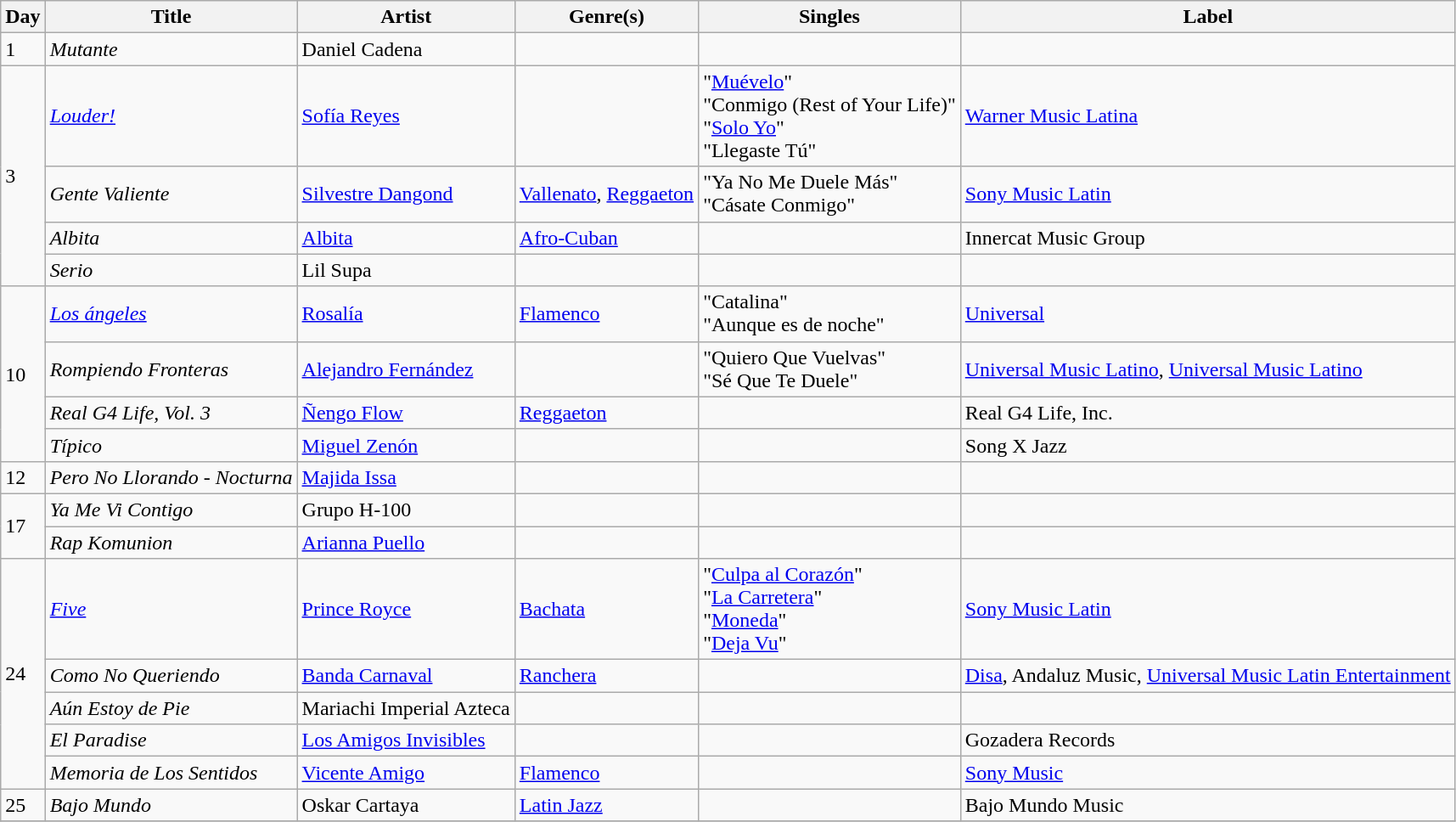<table class="wikitable sortable" style="text-align: left;">
<tr>
<th>Day</th>
<th>Title</th>
<th>Artist</th>
<th>Genre(s)</th>
<th>Singles</th>
<th>Label</th>
</tr>
<tr>
<td>1</td>
<td><em>Mutante</em></td>
<td>Daniel Cadena</td>
<td></td>
<td></td>
<td></td>
</tr>
<tr>
<td rowspan="4">3</td>
<td><em><a href='#'>Louder!</a></em></td>
<td><a href='#'>Sofía Reyes</a></td>
<td></td>
<td>"<a href='#'>Muévelo</a>"<br>"Conmigo (Rest of Your Life)"<br>"<a href='#'>Solo Yo</a>"<br>"Llegaste Tú"</td>
<td><a href='#'>Warner Music Latina</a></td>
</tr>
<tr>
<td><em>Gente Valiente</em></td>
<td><a href='#'>Silvestre Dangond</a></td>
<td><a href='#'>Vallenato</a>, <a href='#'>Reggaeton</a></td>
<td>"Ya No Me Duele Más"<br>"Cásate Conmigo"</td>
<td><a href='#'>Sony Music Latin</a></td>
</tr>
<tr>
<td><em>Albita</em></td>
<td><a href='#'>Albita</a></td>
<td><a href='#'>Afro-Cuban</a></td>
<td></td>
<td>Innercat Music Group</td>
</tr>
<tr>
<td><em>Serio</em></td>
<td>Lil Supa</td>
<td></td>
<td></td>
<td></td>
</tr>
<tr>
<td rowspan="4">10</td>
<td><em><a href='#'>Los ángeles</a></em></td>
<td><a href='#'>Rosalía</a></td>
<td><a href='#'>Flamenco</a></td>
<td>"Catalina"<br>"Aunque es de noche"</td>
<td><a href='#'>Universal</a></td>
</tr>
<tr>
<td><em>Rompiendo Fronteras</em></td>
<td><a href='#'>Alejandro Fernández</a></td>
<td></td>
<td>"Quiero Que Vuelvas"<br>"Sé Que Te Duele"</td>
<td><a href='#'>Universal Music Latino</a>, <a href='#'>Universal Music Latino</a></td>
</tr>
<tr>
<td><em>Real G4 Life, Vol. 3</em></td>
<td><a href='#'>Ñengo Flow</a></td>
<td><a href='#'>Reggaeton</a></td>
<td></td>
<td>Real G4 Life, Inc.</td>
</tr>
<tr>
<td><em>Típico</em></td>
<td><a href='#'>Miguel Zenón</a></td>
<td></td>
<td></td>
<td>Song X Jazz</td>
</tr>
<tr>
<td>12</td>
<td><em>Pero No Llorando - Nocturna</em></td>
<td><a href='#'>Majida Issa</a></td>
<td></td>
<td></td>
<td></td>
</tr>
<tr>
<td rowspan="2">17</td>
<td><em>Ya Me Vi Contigo</em></td>
<td>Grupo H-100</td>
<td></td>
<td></td>
<td></td>
</tr>
<tr>
<td><em>Rap Komunion</em></td>
<td><a href='#'>Arianna Puello</a></td>
<td></td>
<td></td>
<td></td>
</tr>
<tr>
<td rowspan="5">24</td>
<td><em><a href='#'>Five</a></em></td>
<td><a href='#'>Prince Royce</a></td>
<td><a href='#'>Bachata</a></td>
<td>"<a href='#'>Culpa al Corazón</a>"<br>"<a href='#'>La Carretera</a>"<br>"<a href='#'>Moneda</a>"<br>"<a href='#'>Deja Vu</a>"</td>
<td><a href='#'>Sony Music Latin</a></td>
</tr>
<tr>
<td><em>Como No Queriendo</em></td>
<td><a href='#'>Banda Carnaval</a></td>
<td><a href='#'>Ranchera</a></td>
<td></td>
<td><a href='#'>Disa</a>, Andaluz Music, <a href='#'>Universal Music Latin Entertainment</a></td>
</tr>
<tr>
<td><em>Aún Estoy de Pie</em></td>
<td>Mariachi Imperial Azteca</td>
<td></td>
<td></td>
<td></td>
</tr>
<tr>
<td><em>El Paradise</em></td>
<td><a href='#'>Los Amigos Invisibles</a></td>
<td></td>
<td></td>
<td>Gozadera Records</td>
</tr>
<tr>
<td><em>Memoria de Los Sentidos</em></td>
<td><a href='#'>Vicente Amigo</a></td>
<td><a href='#'>Flamenco</a></td>
<td></td>
<td><a href='#'>Sony Music</a></td>
</tr>
<tr>
<td>25</td>
<td><em>Bajo Mundo</em></td>
<td>Oskar Cartaya</td>
<td><a href='#'>Latin Jazz</a></td>
<td></td>
<td>Bajo Mundo Music</td>
</tr>
<tr>
</tr>
</table>
